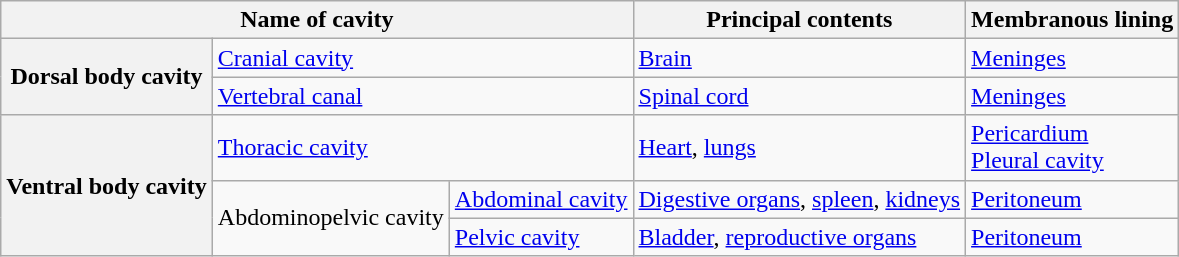<table class="wikitable">
<tr>
<th colspan="3">Name of cavity</th>
<th>Principal contents</th>
<th>Membranous lining</th>
</tr>
<tr>
<th rowspan="2">Dorsal body cavity</th>
<td colspan="2"><a href='#'>Cranial cavity</a></td>
<td><a href='#'>Brain</a></td>
<td><a href='#'>Meninges</a></td>
</tr>
<tr>
<td colspan="2"><a href='#'>Vertebral canal</a></td>
<td><a href='#'>Spinal cord</a></td>
<td><a href='#'>Meninges</a></td>
</tr>
<tr>
<th rowspan="3">Ventral body cavity</th>
<td colspan="2"><a href='#'>Thoracic cavity</a></td>
<td><a href='#'>Heart</a>, <a href='#'>lungs</a></td>
<td><a href='#'>Pericardium</a><br><a href='#'>Pleural cavity</a></td>
</tr>
<tr>
<td rowspan="2">Abdominopelvic cavity</td>
<td><a href='#'>Abdominal cavity</a></td>
<td><a href='#'>Digestive organs</a>, <a href='#'>spleen</a>, <a href='#'>kidneys</a></td>
<td><a href='#'>Peritoneum</a></td>
</tr>
<tr>
<td><a href='#'>Pelvic cavity</a></td>
<td><a href='#'>Bladder</a>, <a href='#'>reproductive organs</a></td>
<td><a href='#'>Peritoneum</a></td>
</tr>
</table>
